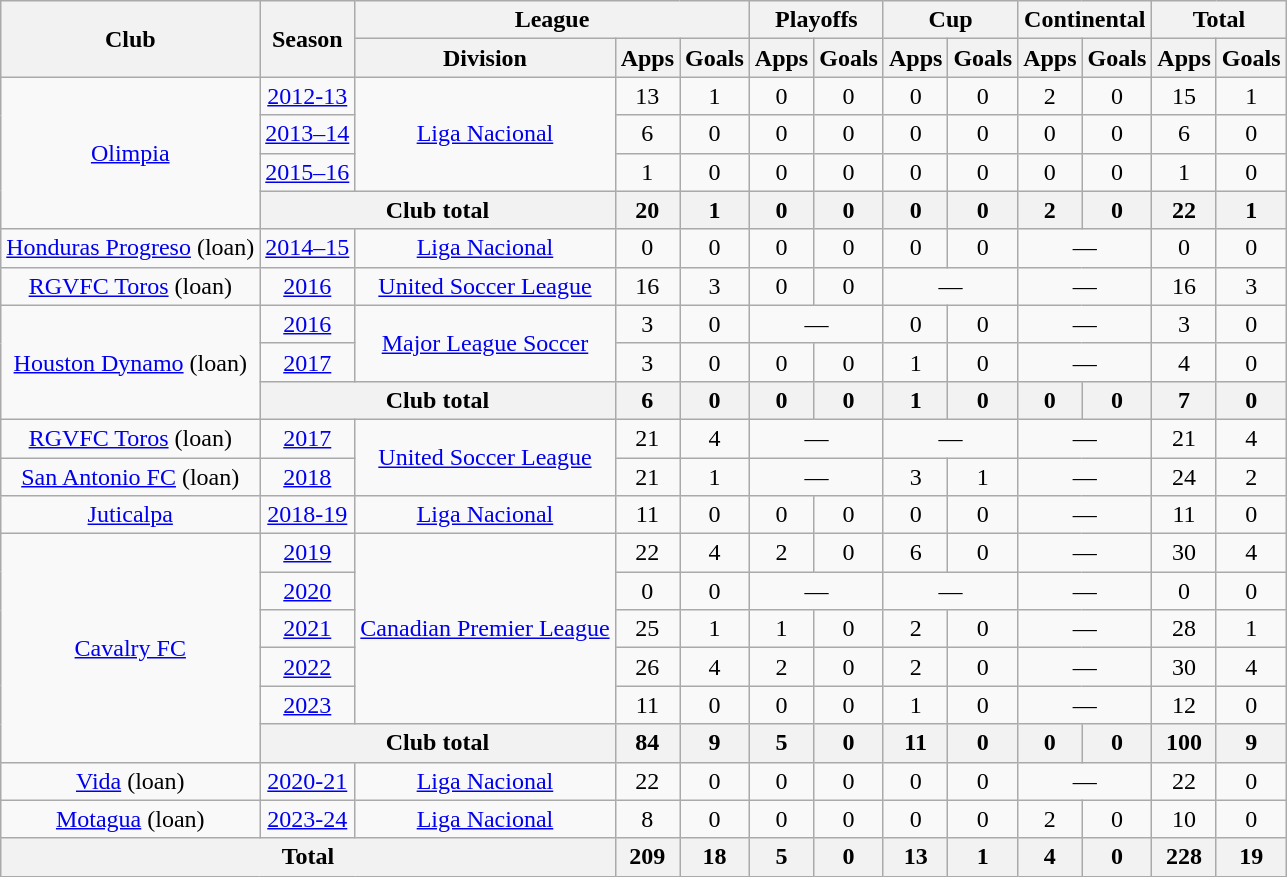<table class="wikitable"  Style="text-align: center">
<tr>
<th rowspan="2">Club</th>
<th rowspan="2">Season</th>
<th colspan="3">League</th>
<th colspan="2">Playoffs</th>
<th colspan="2">Cup</th>
<th colspan="2">Continental</th>
<th colspan="2">Total</th>
</tr>
<tr>
<th>Division</th>
<th>Apps</th>
<th>Goals</th>
<th>Apps</th>
<th>Goals</th>
<th>Apps</th>
<th>Goals</th>
<th>Apps</th>
<th>Goals</th>
<th>Apps</th>
<th>Goals</th>
</tr>
<tr>
<td rowspan="4"><a href='#'>Olimpia</a></td>
<td><a href='#'>2012-13</a></td>
<td rowspan="3"><a href='#'>Liga Nacional</a></td>
<td>13</td>
<td>1</td>
<td>0</td>
<td>0</td>
<td>0</td>
<td>0</td>
<td>2</td>
<td>0</td>
<td>15</td>
<td>1</td>
</tr>
<tr>
<td><a href='#'>2013–14</a></td>
<td>6</td>
<td>0</td>
<td>0</td>
<td>0</td>
<td>0</td>
<td>0</td>
<td>0</td>
<td>0</td>
<td>6</td>
<td>0</td>
</tr>
<tr>
<td><a href='#'>2015–16</a></td>
<td>1</td>
<td>0</td>
<td>0</td>
<td>0</td>
<td>0</td>
<td>0</td>
<td>0</td>
<td>0</td>
<td>1</td>
<td>0</td>
</tr>
<tr>
<th colspan="2">Club total</th>
<th>20</th>
<th>1</th>
<th>0</th>
<th>0</th>
<th>0</th>
<th>0</th>
<th>2</th>
<th>0</th>
<th>22</th>
<th>1</th>
</tr>
<tr>
<td><a href='#'>Honduras Progreso</a> (loan)</td>
<td><a href='#'>2014–15</a></td>
<td><a href='#'>Liga Nacional</a></td>
<td>0</td>
<td>0</td>
<td>0</td>
<td>0</td>
<td>0</td>
<td>0</td>
<td colspan="2">—</td>
<td>0</td>
<td>0</td>
</tr>
<tr>
<td><a href='#'>RGVFC Toros</a> (loan)</td>
<td><a href='#'>2016</a></td>
<td><a href='#'>United Soccer League</a></td>
<td>16</td>
<td>3</td>
<td>0</td>
<td>0</td>
<td colspan="2">—</td>
<td colspan="2">—</td>
<td>16</td>
<td>3</td>
</tr>
<tr>
<td rowspan="3"><a href='#'>Houston Dynamo</a> (loan)</td>
<td><a href='#'>2016</a></td>
<td rowspan="2"><a href='#'>Major League Soccer</a></td>
<td>3</td>
<td>0</td>
<td colspan="2">—</td>
<td>0</td>
<td>0</td>
<td colspan="2">—</td>
<td>3</td>
<td>0</td>
</tr>
<tr>
<td><a href='#'>2017</a></td>
<td>3</td>
<td>0</td>
<td>0</td>
<td>0</td>
<td>1</td>
<td>0</td>
<td colspan="2">—</td>
<td>4</td>
<td>0</td>
</tr>
<tr>
<th colspan="2">Club total</th>
<th>6</th>
<th>0</th>
<th>0</th>
<th>0</th>
<th>1</th>
<th>0</th>
<th>0</th>
<th>0</th>
<th>7</th>
<th>0</th>
</tr>
<tr>
<td><a href='#'>RGVFC Toros</a> (loan)</td>
<td><a href='#'>2017</a></td>
<td rowspan="2"><a href='#'>United Soccer League</a></td>
<td>21</td>
<td>4</td>
<td colspan="2">—</td>
<td colspan="2">—</td>
<td colspan="2">—</td>
<td>21</td>
<td>4</td>
</tr>
<tr>
<td><a href='#'>San Antonio FC</a> (loan)</td>
<td><a href='#'>2018</a></td>
<td>21</td>
<td>1</td>
<td colspan="2">—</td>
<td>3</td>
<td>1</td>
<td colspan="2">—</td>
<td>24</td>
<td>2</td>
</tr>
<tr>
<td><a href='#'>Juticalpa</a></td>
<td><a href='#'>2018-19</a></td>
<td><a href='#'>Liga Nacional</a></td>
<td>11</td>
<td>0</td>
<td>0</td>
<td>0</td>
<td>0</td>
<td>0</td>
<td colspan="2">—</td>
<td>11</td>
<td>0</td>
</tr>
<tr>
<td rowspan="6"><a href='#'>Cavalry FC</a></td>
<td><a href='#'>2019</a></td>
<td rowspan="5"><a href='#'>Canadian Premier League</a></td>
<td>22</td>
<td>4</td>
<td>2</td>
<td>0</td>
<td>6</td>
<td>0</td>
<td colspan="2">—</td>
<td>30</td>
<td>4</td>
</tr>
<tr>
<td><a href='#'>2020</a></td>
<td>0</td>
<td>0</td>
<td colspan="2">—</td>
<td colspan="2">—</td>
<td colspan="2">—</td>
<td>0</td>
<td>0</td>
</tr>
<tr>
<td><a href='#'>2021</a></td>
<td>25</td>
<td>1</td>
<td>1</td>
<td>0</td>
<td>2</td>
<td>0</td>
<td colspan="2">—</td>
<td>28</td>
<td>1</td>
</tr>
<tr>
<td><a href='#'>2022</a></td>
<td>26</td>
<td>4</td>
<td>2</td>
<td>0</td>
<td>2</td>
<td>0</td>
<td colspan="2">—</td>
<td>30</td>
<td>4</td>
</tr>
<tr>
<td><a href='#'>2023</a></td>
<td>11</td>
<td>0</td>
<td>0</td>
<td>0</td>
<td>1</td>
<td>0</td>
<td colspan="2">—</td>
<td>12</td>
<td>0</td>
</tr>
<tr>
<th colspan="2">Club total</th>
<th>84</th>
<th>9</th>
<th>5</th>
<th>0</th>
<th>11</th>
<th>0</th>
<th>0</th>
<th>0</th>
<th>100</th>
<th>9</th>
</tr>
<tr>
<td><a href='#'>Vida</a> (loan)</td>
<td><a href='#'>2020-21</a></td>
<td><a href='#'>Liga Nacional</a></td>
<td>22</td>
<td>0</td>
<td>0</td>
<td>0</td>
<td>0</td>
<td>0</td>
<td colspan="2">—</td>
<td>22</td>
<td>0</td>
</tr>
<tr>
<td><a href='#'>Motagua</a> (loan)</td>
<td><a href='#'>2023-24</a></td>
<td><a href='#'>Liga Nacional</a></td>
<td>8</td>
<td>0</td>
<td>0</td>
<td>0</td>
<td>0</td>
<td>0</td>
<td>2</td>
<td>0</td>
<td>10</td>
<td>0</td>
</tr>
<tr>
<th colspan="3">Total</th>
<th>209</th>
<th>18</th>
<th>5</th>
<th>0</th>
<th>13</th>
<th>1</th>
<th>4</th>
<th>0</th>
<th>228</th>
<th>19</th>
</tr>
</table>
